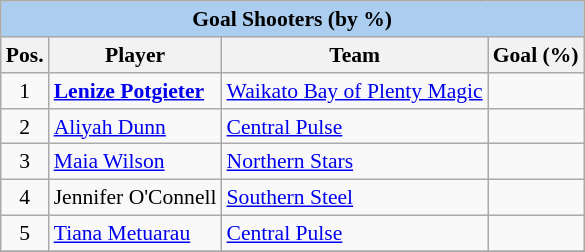<table class="wikitable"  style="float:left; font-size:90%;">
<tr>
<th colspan=4 style=background:#ABCDEF>Goal Shooters (by %)</th>
</tr>
<tr>
<th>Pos.</th>
<th>Player</th>
<th>Team</th>
<th>Goal (%)</th>
</tr>
<tr>
<td align=center>1</td>
<td><strong><a href='#'>Lenize Potgieter</a></strong></td>
<td><a href='#'>Waikato Bay of Plenty Magic</a></td>
<td align=center></td>
</tr>
<tr>
<td align=center>2</td>
<td><a href='#'>Aliyah Dunn</a></td>
<td><a href='#'>Central Pulse</a></td>
<td align=center></td>
</tr>
<tr>
<td align=center>3</td>
<td><a href='#'>Maia Wilson</a></td>
<td><a href='#'>Northern Stars</a></td>
<td align=center></td>
</tr>
<tr>
<td align=center>4</td>
<td>Jennifer O'Connell</td>
<td><a href='#'>Southern Steel</a></td>
<td align=center></td>
</tr>
<tr>
<td align=center>5</td>
<td><a href='#'>Tiana Metuarau</a></td>
<td><a href='#'>Central Pulse</a></td>
<td align=center></td>
</tr>
<tr>
</tr>
</table>
